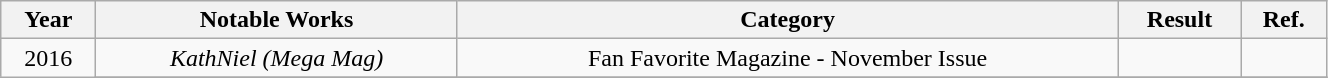<table class="wikitable" style="text-align:center" width=70%>
<tr>
<th>Year</th>
<th>Notable Works</th>
<th>Category</th>
<th>Result</th>
<th>Ref.</th>
</tr>
<tr>
<td rowspan=2>2016</td>
<td><em>KathNiel (Mega Mag)</em></td>
<td>Fan Favorite Magazine - November Issue</td>
<td></td>
<td></td>
</tr>
<tr>
</tr>
</table>
